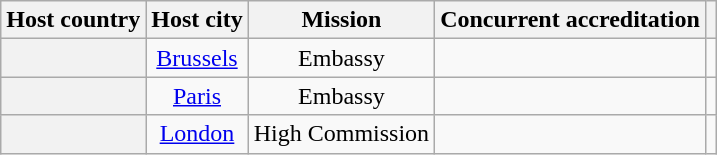<table class="wikitable plainrowheaders" style="text-align:center;">
<tr>
<th scope="col">Host country</th>
<th scope="col">Host city</th>
<th scope="col">Mission</th>
<th scope="col">Concurrent accreditation</th>
<th scope="col"></th>
</tr>
<tr>
<th scope="row"></th>
<td><a href='#'>Brussels</a></td>
<td>Embassy</td>
<td></td>
<td></td>
</tr>
<tr>
<th scope="row"></th>
<td><a href='#'>Paris</a></td>
<td>Embassy</td>
<td></td>
<td></td>
</tr>
<tr>
<th scope="row"></th>
<td><a href='#'>London</a></td>
<td>High Commission</td>
<td></td>
<td></td>
</tr>
</table>
